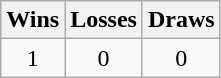<table class="wikitable">
<tr>
<th>Wins</th>
<th>Losses</th>
<th>Draws</th>
</tr>
<tr>
<td align=center>1</td>
<td align=center>0</td>
<td align=center>0</td>
</tr>
</table>
